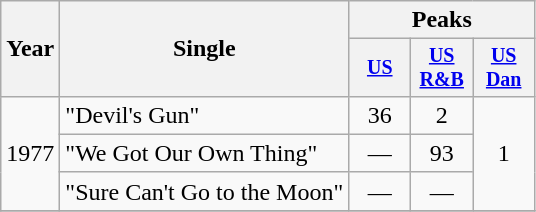<table class="wikitable" style="text-align:center;">
<tr>
<th rowspan="2">Year</th>
<th rowspan="2">Single</th>
<th colspan="3">Peaks</th>
</tr>
<tr style="font-size:smaller;">
<th width="35"><a href='#'>US</a><br></th>
<th width="35"><a href='#'>US<br>R&B</a><br></th>
<th width="35"><a href='#'>US<br>Dan</a><br></th>
</tr>
<tr>
<td rowspan="3">1977</td>
<td align="left">"Devil's Gun"</td>
<td>36</td>
<td>2</td>
<td rowspan="3">1</td>
</tr>
<tr>
<td align="left">"We Got Our Own Thing"</td>
<td>—</td>
<td>93</td>
</tr>
<tr>
<td align="left">"Sure Can't Go to the Moon"</td>
<td>—</td>
<td>—</td>
</tr>
<tr>
</tr>
</table>
